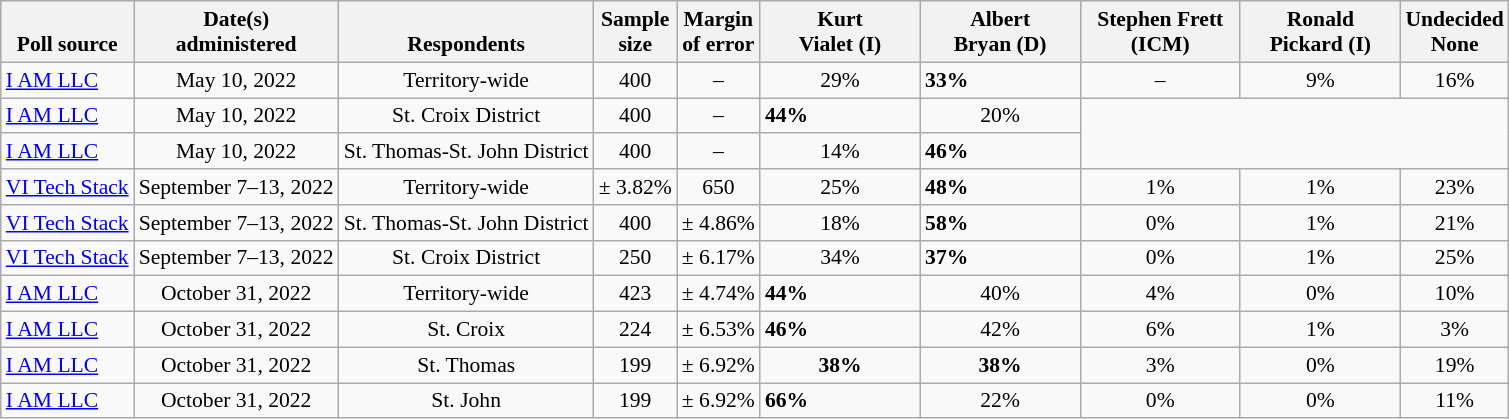<table class="wikitable" style="font-size:90%">
<tr valign=bottom>
<th>Poll source</th>
<th>Date(s)<br>administered</th>
<th>Respondents</th>
<th>Sample<br>size</th>
<th>Margin<br>of error</th>
<th style="width:100px;">Kurt<br>Vialet (I)</th>
<th style="width:100px;">Albert<br>Bryan (D)</th>
<th style="width:100px;">Stephen Frett (ICM)</th>
<th style="width:100px;">Ronald<br>Pickard (I)</th>
<th>Undecided<br>None</th>
</tr>
<tr>
<td><a href='#'>I AM LLC</a></td>
<td align=center>May 10, 2022</td>
<td align=center>Territory-wide</td>
<td align=center>400</td>
<td align=center>–</td>
<td align=center>29%</td>
<td><strong>33%</strong></td>
<td align=center>–</td>
<td align=center>9%</td>
<td align=center>16%</td>
</tr>
<tr>
<td><a href='#'>I AM LLC</a></td>
<td align=center>May 10, 2022</td>
<td align=center>St. Croix District</td>
<td align=center>400</td>
<td align=center>–</td>
<td><strong>44%</strong></td>
<td align=center>20%</td>
</tr>
<tr>
<td><a href='#'>I AM LLC</a></td>
<td align=center>May 10, 2022</td>
<td align=center>St. Thomas-St. John District</td>
<td align=center>400</td>
<td align=center>–</td>
<td align=center>14%</td>
<td><strong>46%</strong></td>
</tr>
<tr>
<td><a href='#'>VI Tech Stack</a></td>
<td align=center>September 7–13, 2022</td>
<td align=center>Territory-wide</td>
<td align=center>± 3.82%</td>
<td align=center>650</td>
<td align=center>25%</td>
<td><strong>48%</strong></td>
<td align=center>1%</td>
<td align=center>1%</td>
<td align=center>23%</td>
</tr>
<tr>
<td><a href='#'>VI Tech Stack</a></td>
<td align=center>September 7–13, 2022</td>
<td align=center>St. Thomas-St. John District</td>
<td align=center>400</td>
<td align=center>± 4.86%</td>
<td align=center>18%</td>
<td><strong>58%</strong></td>
<td align=center>0%</td>
<td align=center>1%</td>
<td align=center>21%</td>
</tr>
<tr>
<td><a href='#'>VI Tech Stack</a></td>
<td align=center>September 7–13, 2022</td>
<td align=center>St. Croix District</td>
<td align=center>250</td>
<td align=center>± 6.17%</td>
<td align=center>34%</td>
<td><strong>37%</strong></td>
<td align=center>0%</td>
<td align=center>1%</td>
<td align=center>25%</td>
</tr>
<tr>
<td><a href='#'>I AM LLC</a></td>
<td align=center>October 31, 2022</td>
<td align=center>Territory-wide</td>
<td align=center>423</td>
<td align=center>± 4.74%</td>
<td><strong>44%</strong></td>
<td align=center>40%</td>
<td align=center>4%</td>
<td align=center>0%</td>
<td align=center>10%</td>
</tr>
<tr>
<td><a href='#'>I AM LLC</a></td>
<td align=center>October 31, 2022</td>
<td align=center>St. Croix</td>
<td align=center>224</td>
<td align=center>± 6.53%</td>
<td><strong>46%</strong></td>
<td align=center>42%</td>
<td align=center>6%</td>
<td align=center>1%</td>
<td align=center>3%</td>
</tr>
<tr>
<td><a href='#'>I AM LLC</a></td>
<td align=center>October 31, 2022</td>
<td align=center>St. Thomas</td>
<td align=center>199</td>
<td align=center>± 6.92%</td>
<td align=center><strong>38%</strong></td>
<td align=center><strong>38%</strong></td>
<td align=center>3%</td>
<td align=center>0%</td>
<td align=center>19%</td>
</tr>
<tr>
<td><a href='#'>I AM LLC</a></td>
<td align=center>October 31, 2022</td>
<td align=center>St. John</td>
<td align=center>199</td>
<td align=center>± 6.92%</td>
<td><strong>66%</strong></td>
<td align=center>22%</td>
<td align=center>0%</td>
<td align=center>0%</td>
<td align=center>11%</td>
</tr>
</table>
